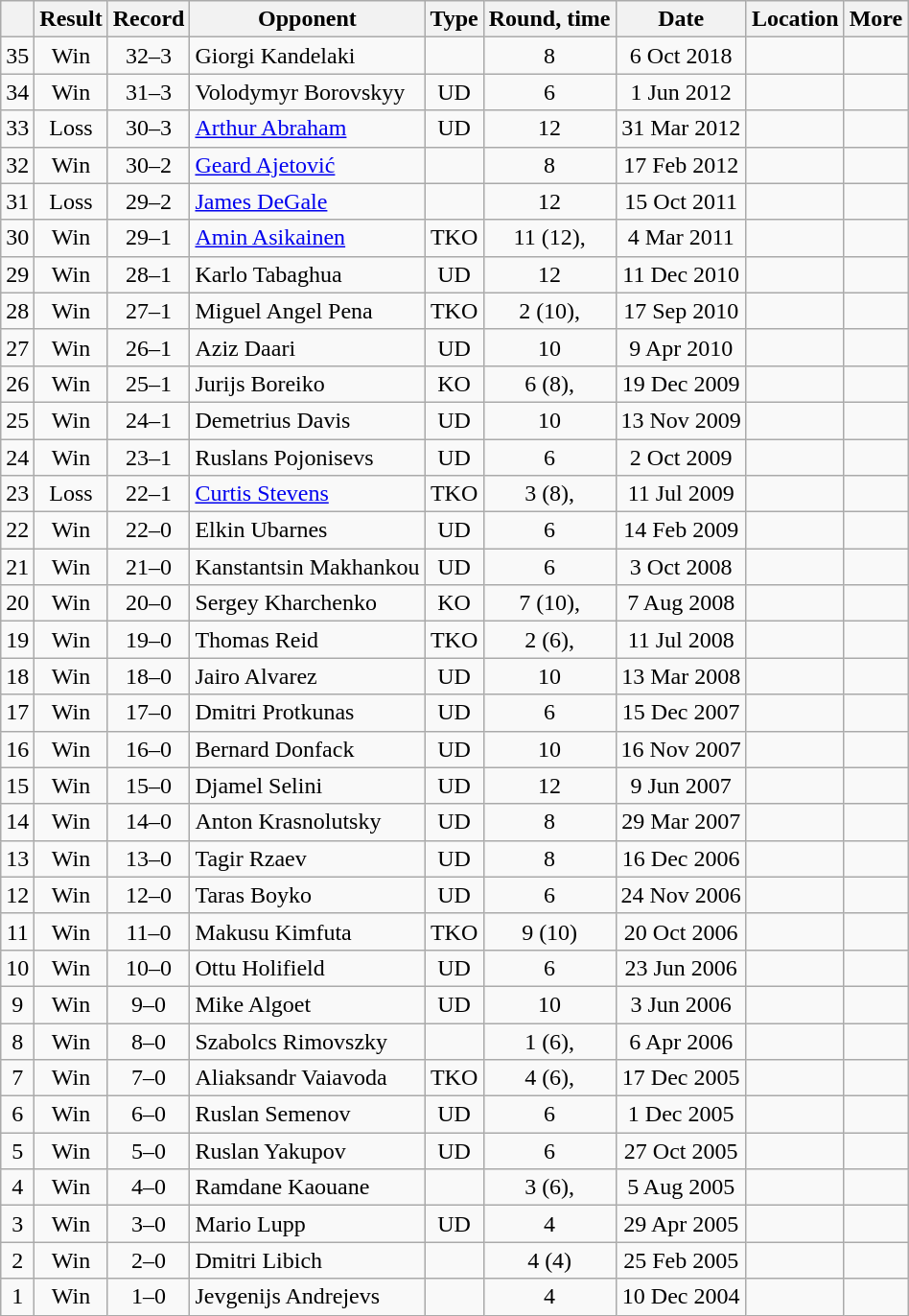<table class="wikitable" style="text-align:center">
<tr>
<th></th>
<th>Result</th>
<th>Record</th>
<th>Opponent</th>
<th>Type</th>
<th>Round, time</th>
<th>Date</th>
<th>Location</th>
<th>More</th>
</tr>
<tr>
<td>35</td>
<td>Win</td>
<td>32–3</td>
<td style="text-align:left;"> Giorgi Kandelaki</td>
<td></td>
<td>8</td>
<td>6 Oct 2018</td>
<td style="text-align:left;"> </td>
<td></td>
</tr>
<tr>
<td>34</td>
<td>Win</td>
<td>31–3</td>
<td style="text-align:left;"> Volodymyr Borovskyy</td>
<td>UD</td>
<td>6</td>
<td>1 Jun 2012</td>
<td style="text-align:left;"> </td>
<td></td>
</tr>
<tr>
<td>33</td>
<td>Loss</td>
<td>30–3</td>
<td style="text-align:left;"> <a href='#'>Arthur Abraham</a></td>
<td>UD</td>
<td>12</td>
<td>31 Mar 2012</td>
<td style="text-align:left;"> </td>
<td align=left></td>
</tr>
<tr>
<td>32</td>
<td>Win</td>
<td>30–2</td>
<td style="text-align:left;"> <a href='#'>Geard Ajetović</a></td>
<td></td>
<td>8</td>
<td>17 Feb 2012</td>
<td style="text-align:left;"> </td>
<td></td>
</tr>
<tr>
<td>31</td>
<td>Loss</td>
<td>29–2</td>
<td style="text-align:left;"> <a href='#'>James DeGale</a></td>
<td></td>
<td>12</td>
<td>15 Oct 2011</td>
<td style="text-align:left;"> </td>
<td align=left></td>
</tr>
<tr>
<td>30</td>
<td>Win</td>
<td>29–1</td>
<td style="text-align:left;"> <a href='#'>Amin Asikainen</a></td>
<td>TKO</td>
<td>11 (12), </td>
<td>4 Mar 2011</td>
<td style="text-align:left;"> </td>
<td align=left></td>
</tr>
<tr>
<td>29</td>
<td>Win</td>
<td>28–1</td>
<td style="text-align:left;"> Karlo Tabaghua</td>
<td>UD</td>
<td>12</td>
<td>11 Dec 2010</td>
<td style="text-align:left;"> </td>
<td align=left></td>
</tr>
<tr>
<td>28</td>
<td>Win</td>
<td>27–1</td>
<td style="text-align:left;"> Miguel Angel Pena</td>
<td>TKO</td>
<td>2 (10), </td>
<td>17 Sep 2010</td>
<td style="text-align:left;"> </td>
<td></td>
</tr>
<tr>
<td>27</td>
<td>Win</td>
<td>26–1</td>
<td style="text-align:left;"> Aziz Daari</td>
<td>UD</td>
<td>10</td>
<td>9 Apr 2010</td>
<td style="text-align:left;"> </td>
<td align=left></td>
</tr>
<tr>
<td>26</td>
<td>Win</td>
<td>25–1</td>
<td style="text-align:left;"> Jurijs Boreiko</td>
<td>KO</td>
<td>6 (8), </td>
<td>19 Dec 2009</td>
<td style="text-align:left;"> </td>
<td></td>
</tr>
<tr>
<td>25</td>
<td>Win</td>
<td>24–1</td>
<td style="text-align:left;"> Demetrius Davis</td>
<td>UD</td>
<td>10</td>
<td>13 Nov 2009</td>
<td style="text-align:left;"> </td>
<td align=left></td>
</tr>
<tr>
<td>24</td>
<td>Win</td>
<td>23–1</td>
<td style="text-align:left;"> Ruslans Pojonisevs</td>
<td>UD</td>
<td>6</td>
<td>2 Oct 2009</td>
<td style="text-align:left;"> </td>
<td></td>
</tr>
<tr>
<td>23</td>
<td>Loss</td>
<td>22–1</td>
<td style="text-align:left;"> <a href='#'>Curtis Stevens</a></td>
<td>TKO</td>
<td>3 (8), </td>
<td>11 Jul 2009</td>
<td style="text-align:left;"> </td>
<td></td>
</tr>
<tr>
<td>22</td>
<td>Win</td>
<td>22–0</td>
<td style="text-align:left;"> Elkin Ubarnes</td>
<td>UD</td>
<td>6</td>
<td>14 Feb 2009</td>
<td style="text-align:left;"> </td>
<td></td>
</tr>
<tr>
<td>21</td>
<td>Win</td>
<td>21–0</td>
<td style="text-align:left;"> Kanstantsin Makhankou</td>
<td>UD</td>
<td>6</td>
<td>3 Oct 2008</td>
<td style="text-align:left;"> </td>
<td></td>
</tr>
<tr>
<td>20</td>
<td>Win</td>
<td>20–0</td>
<td style="text-align:left;"> Sergey Kharchenko</td>
<td>KO</td>
<td>7 (10), </td>
<td>7 Aug 2008</td>
<td style="text-align:left;"> </td>
<td align=left></td>
</tr>
<tr>
<td>19</td>
<td>Win</td>
<td>19–0</td>
<td style="text-align:left;"> Thomas Reid</td>
<td>TKO</td>
<td>2 (6), </td>
<td>11 Jul 2008</td>
<td style="text-align:left;"> </td>
<td></td>
</tr>
<tr>
<td>18</td>
<td>Win</td>
<td>18–0</td>
<td style="text-align:left;"> Jairo Alvarez</td>
<td>UD</td>
<td>10</td>
<td>13 Mar 2008</td>
<td style="text-align:left;"> </td>
<td align=left></td>
</tr>
<tr>
<td>17</td>
<td>Win</td>
<td>17–0</td>
<td style="text-align:left;"> Dmitri Protkunas</td>
<td>UD</td>
<td>6</td>
<td>15 Dec 2007</td>
<td style="text-align:left;"> </td>
<td></td>
</tr>
<tr>
<td>16</td>
<td>Win</td>
<td>16–0</td>
<td style="text-align:left;"> Bernard Donfack</td>
<td>UD</td>
<td>10</td>
<td>16 Nov 2007</td>
<td style="text-align:left;"> </td>
<td align=left></td>
</tr>
<tr>
<td>15</td>
<td>Win</td>
<td>15–0</td>
<td style="text-align:left;"> Djamel Selini</td>
<td>UD</td>
<td>12</td>
<td>9 Jun 2007</td>
<td style="text-align:left;"> </td>
<td align=left></td>
</tr>
<tr>
<td>14</td>
<td>Win</td>
<td>14–0</td>
<td style="text-align:left;"> Anton Krasnolutsky</td>
<td>UD</td>
<td>8</td>
<td>29 Mar 2007</td>
<td style="text-align:left;"> </td>
<td></td>
</tr>
<tr>
<td>13</td>
<td>Win</td>
<td>13–0</td>
<td style="text-align:left;"> Tagir Rzaev</td>
<td>UD</td>
<td>8</td>
<td>16 Dec 2006</td>
<td style="text-align:left;"> </td>
<td></td>
</tr>
<tr>
<td>12</td>
<td>Win</td>
<td>12–0</td>
<td style="text-align:left;"> Taras Boyko</td>
<td>UD</td>
<td>6</td>
<td>24 Nov 2006</td>
<td style="text-align:left;"> </td>
<td></td>
</tr>
<tr>
<td>11</td>
<td>Win</td>
<td>11–0</td>
<td style="text-align:left;"> Makusu Kimfuta</td>
<td>TKO</td>
<td>9 (10)</td>
<td>20 Oct 2006</td>
<td style="text-align:left;"> </td>
<td align=left></td>
</tr>
<tr>
<td>10</td>
<td>Win</td>
<td>10–0</td>
<td style="text-align:left;"> Ottu Holifield</td>
<td>UD</td>
<td>6</td>
<td>23 Jun 2006</td>
<td style="text-align:left;"> </td>
<td></td>
</tr>
<tr>
<td>9</td>
<td>Win</td>
<td>9–0</td>
<td style="text-align:left;"> Mike Algoet</td>
<td>UD</td>
<td>10</td>
<td>3 Jun 2006</td>
<td style="text-align:left;"> </td>
<td align=left></td>
</tr>
<tr>
<td>8</td>
<td>Win</td>
<td>8–0</td>
<td style="text-align:left;"> Szabolcs Rimovszky</td>
<td></td>
<td>1 (6), </td>
<td>6 Apr 2006</td>
<td style="text-align:left;"> </td>
<td></td>
</tr>
<tr>
<td>7</td>
<td>Win</td>
<td>7–0</td>
<td style="text-align:left;"> Aliaksandr Vaiavoda</td>
<td>TKO</td>
<td>4 (6), </td>
<td>17 Dec 2005</td>
<td style="text-align:left;"> </td>
<td></td>
</tr>
<tr>
<td>6</td>
<td>Win</td>
<td>6–0</td>
<td style="text-align:left;"> Ruslan Semenov</td>
<td>UD</td>
<td>6</td>
<td>1 Dec 2005</td>
<td style="text-align:left;"> </td>
<td></td>
</tr>
<tr>
<td>5</td>
<td>Win</td>
<td>5–0</td>
<td style="text-align:left;"> Ruslan Yakupov</td>
<td>UD</td>
<td>6</td>
<td>27 Oct 2005</td>
<td style="text-align:left;"> </td>
<td></td>
</tr>
<tr>
<td>4</td>
<td>Win</td>
<td>4–0</td>
<td style="text-align:left;"> Ramdane Kaouane</td>
<td></td>
<td>3 (6), </td>
<td>5 Aug 2005</td>
<td style="text-align:left;"> </td>
<td></td>
</tr>
<tr>
<td>3</td>
<td>Win</td>
<td>3–0</td>
<td style="text-align:left;"> Mario Lupp</td>
<td>UD</td>
<td>4</td>
<td>29 Apr 2005</td>
<td style="text-align:left;"> </td>
<td></td>
</tr>
<tr>
<td>2</td>
<td>Win</td>
<td>2–0</td>
<td style="text-align:left;"> Dmitri Libich</td>
<td></td>
<td>4 (4)</td>
<td>25 Feb 2005</td>
<td style="text-align:left;"> </td>
<td></td>
</tr>
<tr>
<td>1</td>
<td>Win</td>
<td>1–0</td>
<td style="text-align:left;"> Jevgenijs Andrejevs</td>
<td></td>
<td>4</td>
<td>10 Dec 2004</td>
<td style="text-align:left;"> </td>
<td></td>
</tr>
</table>
